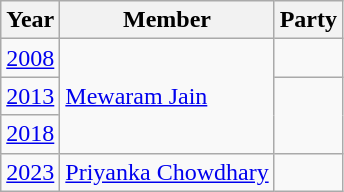<table class="wikitable sortable">
<tr>
<th>Year</th>
<th>Member</th>
<th colspan="2">Party</th>
</tr>
<tr>
<td><a href='#'>2008</a></td>
<td rowspan=3><a href='#'>Mewaram Jain</a></td>
<td></td>
</tr>
<tr>
<td><a href='#'>2013</a></td>
</tr>
<tr>
<td><a href='#'>2018</a></td>
</tr>
<tr>
<td><a href='#'>2023</a></td>
<td><a href='#'>Priyanka Chowdhary</a></td>
<td></td>
</tr>
</table>
